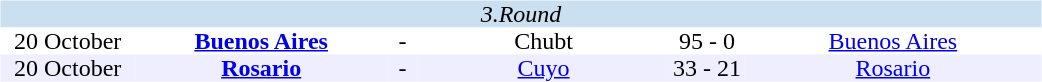<table width=700>
<tr>
<td width=700 valign="top"><br><table border=0 cellspacing=0 cellpadding=0 style="font-size: 100%; border-collapse: collapse;" width=100%>
<tr bgcolor="#CADFF0">
<td style="font-size:100%"; align="center" colspan="6"><em>3.Round</em></td>
</tr>
<tr align=center bgcolor=#FFFFFF>
<td width=90>20 October</td>
<td width=170><strong><a href='#'>Buenos Aires</a></strong></td>
<td width=20>-</td>
<td width=170>Chubt</td>
<td width=50>95 - 0</td>
<td width=200><a href='#'>Buenos Aires</a></td>
</tr>
<tr align=center bgcolor=#EEEEFF>
<td width=90>20 October</td>
<td width=170><strong><a href='#'>Rosario</a></strong></td>
<td width=20>-</td>
<td width=170><a href='#'>Cuyo</a></td>
<td width=50>33 - 21</td>
<td width=200><a href='#'>Rosario</a></td>
</tr>
</table>
</td>
</tr>
</table>
